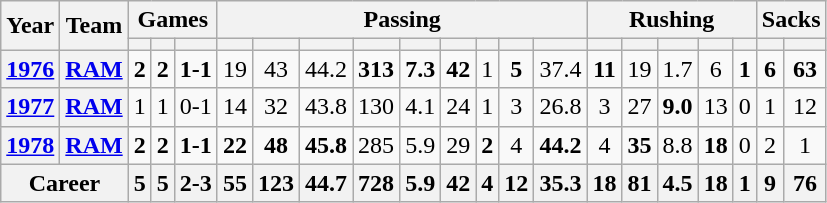<table class="wikitable" style="text-align:center;">
<tr>
<th rowspan="2">Year</th>
<th rowspan="2">Team</th>
<th colspan="3">Games</th>
<th colspan="9">Passing</th>
<th colspan="5">Rushing</th>
<th colspan="2">Sacks</th>
</tr>
<tr>
<th></th>
<th></th>
<th></th>
<th></th>
<th></th>
<th></th>
<th></th>
<th></th>
<th></th>
<th></th>
<th></th>
<th></th>
<th></th>
<th></th>
<th></th>
<th></th>
<th></th>
<th></th>
<th></th>
</tr>
<tr>
<th><a href='#'>1976</a></th>
<th><a href='#'>RAM</a></th>
<td><strong>2</strong></td>
<td><strong>2</strong></td>
<td><strong>1-1</strong></td>
<td>19</td>
<td>43</td>
<td>44.2</td>
<td><strong>313</strong></td>
<td><strong>7.3</strong></td>
<td><strong>42</strong></td>
<td>1</td>
<td><strong>5</strong></td>
<td>37.4</td>
<td><strong>11</strong></td>
<td>19</td>
<td>1.7</td>
<td>6</td>
<td><strong>1</strong></td>
<td><strong>6</strong></td>
<td><strong>63</strong></td>
</tr>
<tr>
<th><a href='#'>1977</a></th>
<th><a href='#'>RAM</a></th>
<td>1</td>
<td>1</td>
<td>0-1</td>
<td>14</td>
<td>32</td>
<td>43.8</td>
<td>130</td>
<td>4.1</td>
<td>24</td>
<td>1</td>
<td>3</td>
<td>26.8</td>
<td>3</td>
<td>27</td>
<td><strong>9.0</strong></td>
<td>13</td>
<td>0</td>
<td>1</td>
<td>12</td>
</tr>
<tr>
<th><a href='#'>1978</a></th>
<th><a href='#'>RAM</a></th>
<td><strong>2</strong></td>
<td><strong>2</strong></td>
<td><strong>1-1</strong></td>
<td><strong>22</strong></td>
<td><strong>48</strong></td>
<td><strong>45.8</strong></td>
<td>285</td>
<td>5.9</td>
<td>29</td>
<td><strong>2</strong></td>
<td>4</td>
<td><strong>44.2</strong></td>
<td>4</td>
<td><strong>35</strong></td>
<td>8.8</td>
<td><strong>18</strong></td>
<td>0</td>
<td>2</td>
<td>1</td>
</tr>
<tr>
<th colspan="2">Career</th>
<th>5</th>
<th>5</th>
<th>2-3</th>
<th>55</th>
<th>123</th>
<th>44.7</th>
<th>728</th>
<th>5.9</th>
<th>42</th>
<th>4</th>
<th>12</th>
<th>35.3</th>
<th>18</th>
<th>81</th>
<th>4.5</th>
<th>18</th>
<th>1</th>
<th>9</th>
<th>76</th>
</tr>
</table>
